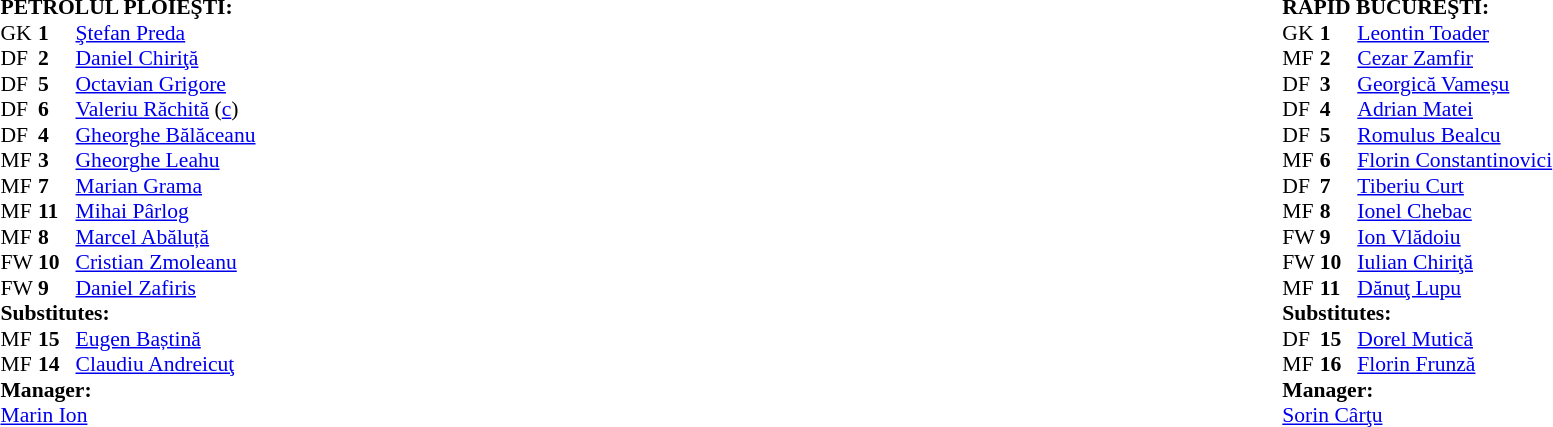<table width="100%">
<tr>
<td valign="top" width="50%"><br><table style="font-size: 90%" cellspacing="0" cellpadding="0">
<tr>
<td colspan="4"><strong>PETROLUL PLOIEŞTI:</strong></td>
</tr>
<tr>
<th width=25></th>
<th width=25></th>
</tr>
<tr>
<td>GK</td>
<td><strong>1</strong></td>
<td> <a href='#'>Ştefan Preda</a></td>
</tr>
<tr>
<td>DF</td>
<td><strong>2</strong></td>
<td> <a href='#'>Daniel Chiriţă</a></td>
<td></td>
<td></td>
</tr>
<tr>
<td>DF</td>
<td><strong>5</strong></td>
<td> <a href='#'>Octavian Grigore</a></td>
</tr>
<tr>
<td>DF</td>
<td><strong>6</strong></td>
<td> <a href='#'>Valeriu Răchită</a> (<a href='#'>c</a>)</td>
</tr>
<tr>
<td>DF</td>
<td><strong>4</strong></td>
<td> <a href='#'>Gheorghe Bălăceanu</a></td>
</tr>
<tr>
<td>MF</td>
<td><strong>3</strong></td>
<td> <a href='#'>Gheorghe Leahu</a></td>
</tr>
<tr>
<td>MF</td>
<td><strong>7</strong></td>
<td> <a href='#'>Marian Grama</a></td>
</tr>
<tr>
<td>MF</td>
<td><strong>11</strong></td>
<td> <a href='#'>Mihai Pârlog</a></td>
</tr>
<tr>
<td>MF</td>
<td><strong>8</strong></td>
<td> <a href='#'>Marcel Abăluță</a></td>
</tr>
<tr>
<td>FW</td>
<td><strong>10</strong></td>
<td> <a href='#'>Cristian Zmoleanu</a></td>
</tr>
<tr>
<td>FW</td>
<td><strong>9</strong></td>
<td> <a href='#'>Daniel Zafiris</a></td>
<td></td>
<td></td>
</tr>
<tr>
<td colspan=3><strong>Substitutes:</strong></td>
</tr>
<tr>
<td>MF</td>
<td><strong>15</strong></td>
<td> <a href='#'>Eugen Baștină</a></td>
<td></td>
<td></td>
</tr>
<tr>
<td>MF</td>
<td><strong>14</strong></td>
<td> <a href='#'>Claudiu Andreicuţ</a></td>
<td></td>
<td></td>
</tr>
<tr>
<td colspan=3><strong>Manager:</strong></td>
</tr>
<tr>
<td colspan=4> <a href='#'>Marin Ion</a></td>
</tr>
</table>
</td>
<td><br><table style="font-size: 90%" cellspacing="0" cellpadding="0" align=center>
<tr>
<td colspan="4"><strong>RAPID BUCUREŞTI:</strong></td>
</tr>
<tr>
<th width=25></th>
<th width=25></th>
</tr>
<tr>
<td>GK</td>
<td><strong>1</strong></td>
<td> <a href='#'>Leontin Toader</a></td>
</tr>
<tr>
<td>MF</td>
<td><strong>2</strong></td>
<td> <a href='#'>Cezar Zamfir</a></td>
</tr>
<tr>
<td>DF</td>
<td><strong>3</strong></td>
<td> <a href='#'>Georgică Vameșu</a></td>
<td></td>
<td></td>
</tr>
<tr>
<td>DF</td>
<td><strong>4</strong></td>
<td> <a href='#'>Adrian Matei</a></td>
</tr>
<tr>
<td>DF</td>
<td><strong>5</strong></td>
<td> <a href='#'>Romulus Bealcu</a></td>
</tr>
<tr>
<td>MF</td>
<td><strong>6</strong></td>
<td> <a href='#'>Florin Constantinovici</a></td>
</tr>
<tr>
<td>DF</td>
<td><strong>7</strong></td>
<td> <a href='#'>Tiberiu Curt</a></td>
</tr>
<tr>
<td>MF</td>
<td><strong>8</strong></td>
<td> <a href='#'>Ionel Chebac</a></td>
<td></td>
<td></td>
</tr>
<tr>
<td>FW</td>
<td><strong>9</strong></td>
<td> <a href='#'>Ion Vlădoiu</a></td>
</tr>
<tr>
<td>FW</td>
<td><strong>10</strong></td>
<td> <a href='#'>Iulian Chiriţă</a></td>
</tr>
<tr>
<td>MF</td>
<td><strong>11</strong></td>
<td> <a href='#'>Dănuţ Lupu</a></td>
</tr>
<tr>
<td colspan=3><strong>Substitutes:</strong></td>
</tr>
<tr>
<td>DF</td>
<td><strong>15</strong></td>
<td> <a href='#'>Dorel Mutică</a></td>
<td></td>
<td></td>
</tr>
<tr>
<td>MF</td>
<td><strong>16</strong></td>
<td> <a href='#'>Florin Frunză</a></td>
<td></td>
<td></td>
</tr>
<tr>
<td colspan=3><strong>Manager:</strong></td>
</tr>
<tr>
<td colspan=4> <a href='#'>Sorin Cârţu</a></td>
</tr>
</table>
</td>
</tr>
<tr>
</tr>
</table>
